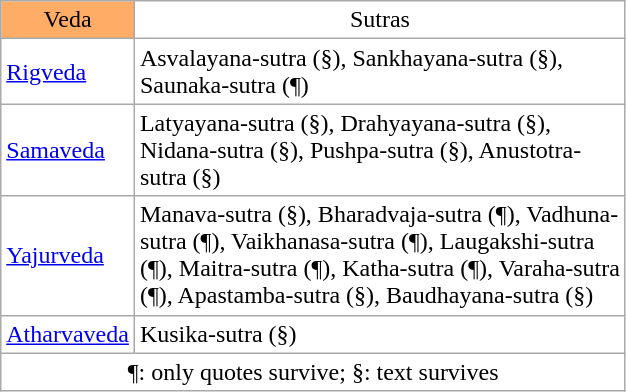<table class="wikitable floatright" align=center style = " background: transparent; ">
<tr style="text-align: center;">
<td width=80px style="background: #ffad66;">Veda</td>
<td width= 300px>Sutras</td>
</tr>
<tr style="text-align: left;">
<td width=80px><a href='#'>Rigveda</a></td>
<td width= 300px>Asvalayana-sutra (§), Sankhayana-sutra (§), Saunaka-sutra (¶)</td>
</tr>
<tr style="text-align: left;">
<td width=80px><a href='#'>Samaveda</a></td>
<td width= 300px>Latyayana-sutra (§), Drahyayana-sutra (§), Nidana-sutra (§), Pushpa-sutra (§), Anustotra-sutra (§)</td>
</tr>
<tr style="text-align: left;">
<td width=80px><a href='#'>Yajurveda</a></td>
<td width= 320px>Manava-sutra (§), Bharadvaja-sutra (¶), Vadhuna-sutra (¶), Vaikhanasa-sutra (¶), Laugakshi-sutra (¶), Maitra-sutra (¶), Katha-sutra (¶), Varaha-sutra (¶), Apastamba-sutra (§), Baudhayana-sutra (§)</td>
</tr>
<tr style="text-align: left;">
<td width=80px><a href='#'>Atharvaveda</a></td>
<td width= 320px>Kusika-sutra (§)</td>
</tr>
<tr style="text-align: center;">
<td colspan="2">¶: only quotes survive; §: text survives</td>
</tr>
</table>
